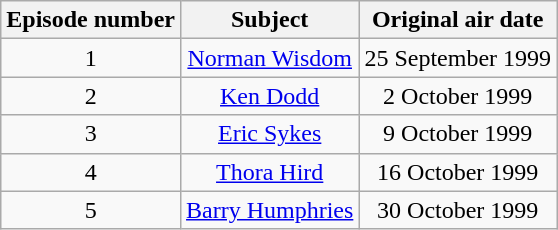<table class="wikitable" style="text-align:center;">
<tr>
<th>Episode number</th>
<th>Subject</th>
<th>Original air date</th>
</tr>
<tr>
<td>1</td>
<td><a href='#'>Norman Wisdom</a></td>
<td>25 September 1999</td>
</tr>
<tr>
<td>2</td>
<td><a href='#'>Ken Dodd</a></td>
<td>2 October 1999</td>
</tr>
<tr>
<td>3</td>
<td><a href='#'>Eric Sykes</a></td>
<td>9 October 1999</td>
</tr>
<tr>
<td>4</td>
<td><a href='#'>Thora Hird</a></td>
<td>16 October 1999</td>
</tr>
<tr>
<td>5</td>
<td><a href='#'>Barry Humphries</a></td>
<td>30 October 1999</td>
</tr>
</table>
